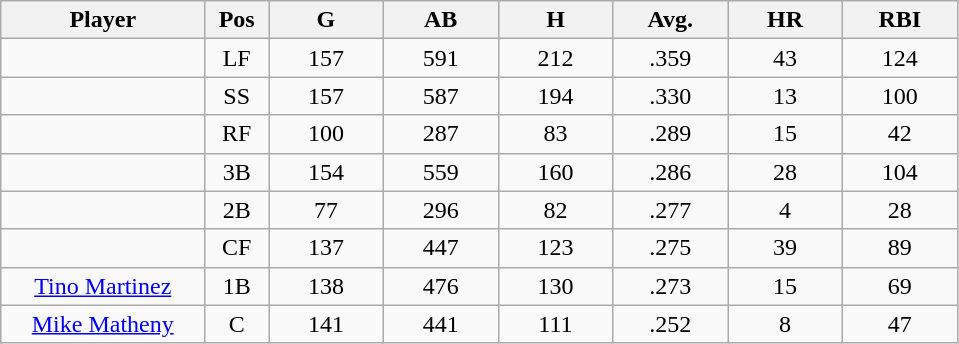<table class="wikitable sortable">
<tr>
<th bgcolor="#DDDDFF" width="16%">Player</th>
<th bgcolor="#DDDDFF" width="5%">Pos</th>
<th bgcolor="#DDDDFF" width="9%">G</th>
<th bgcolor="#DDDDFF" width="9%">AB</th>
<th bgcolor="#DDDDFF" width="9%">H</th>
<th bgcolor="#DDDDFF" width="9%">Avg.</th>
<th bgcolor="#DDDDFF" width="9%">HR</th>
<th bgcolor="#DDDDFF" width="9%">RBI</th>
</tr>
<tr align="center">
<td></td>
<td>LF</td>
<td>157</td>
<td>591</td>
<td>212</td>
<td>.359</td>
<td>43</td>
<td>124</td>
</tr>
<tr align="center">
<td></td>
<td>SS</td>
<td>157</td>
<td>587</td>
<td>194</td>
<td>.330</td>
<td>13</td>
<td>100</td>
</tr>
<tr align="center">
<td></td>
<td>RF</td>
<td>100</td>
<td>287</td>
<td>83</td>
<td>.289</td>
<td>15</td>
<td>42</td>
</tr>
<tr align="center">
<td></td>
<td>3B</td>
<td>154</td>
<td>559</td>
<td>160</td>
<td>.286</td>
<td>28</td>
<td>104</td>
</tr>
<tr align="center">
<td></td>
<td>2B</td>
<td>77</td>
<td>296</td>
<td>82</td>
<td>.277</td>
<td>4</td>
<td>28</td>
</tr>
<tr align="center">
<td></td>
<td>CF</td>
<td>137</td>
<td>447</td>
<td>123</td>
<td>.275</td>
<td>39</td>
<td>89</td>
</tr>
<tr align="center">
<td><a href='#'>Tino Martinez</a></td>
<td>1B</td>
<td>138</td>
<td>476</td>
<td>130</td>
<td>.273</td>
<td>15</td>
<td>69</td>
</tr>
<tr align=center>
<td><a href='#'>Mike Matheny</a></td>
<td>C</td>
<td>141</td>
<td>441</td>
<td>111</td>
<td>.252</td>
<td>8</td>
<td>47</td>
</tr>
</table>
